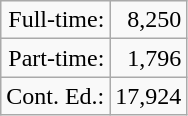<table class="wikitable">
<tr>
<td align="right">Full-time:</td>
<td align="right">8,250</td>
</tr>
<tr>
<td align="right">Part-time:</td>
<td align="right">1,796</td>
</tr>
<tr>
<td align="right">Cont. Ed.:</td>
<td align="right">17,924</td>
</tr>
</table>
